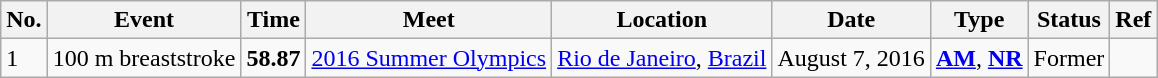<table class="wikitable">
<tr>
<th>No.</th>
<th>Event</th>
<th>Time</th>
<th>Meet</th>
<th>Location</th>
<th>Date</th>
<th>Type</th>
<th>Status</th>
<th>Ref</th>
</tr>
<tr>
<td>1</td>
<td>100 m breaststroke</td>
<td style="text-align:center;"><strong>58.87</strong></td>
<td><a href='#'>2016 Summer Olympics</a></td>
<td><a href='#'>Rio de Janeiro</a>, <a href='#'>Brazil</a></td>
<td>August 7, 2016</td>
<td style="text-align:center;"><strong><a href='#'>AM</a></strong>, <strong><a href='#'>NR</a></strong></td>
<td style="text-align:center;">Former</td>
<td style="text-align:center;"></td>
</tr>
</table>
